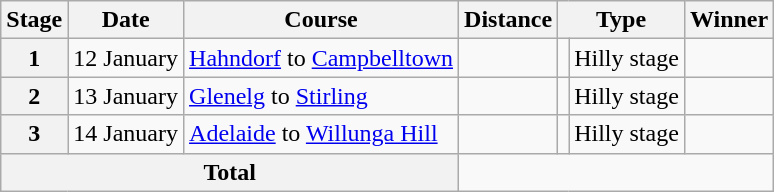<table class="wikitable">
<tr>
<th>Stage</th>
<th>Date</th>
<th>Course</th>
<th>Distance</th>
<th colspan="2">Type</th>
<th>Winner</th>
</tr>
<tr>
<th align="center">1</th>
<td align="center">12 January</td>
<td><a href='#'>Hahndorf</a> to <a href='#'>Campbelltown</a></td>
<td align="center"></td>
<td></td>
<td>Hilly stage</td>
<td></td>
</tr>
<tr>
<th align="center">2</th>
<td align="center">13 January</td>
<td><a href='#'>Glenelg</a> to <a href='#'>Stirling</a></td>
<td align="center"></td>
<td></td>
<td>Hilly stage</td>
<td></td>
</tr>
<tr>
<th align="center">3</th>
<td align="center">14 January</td>
<td><a href='#'>Adelaide</a> to <a href='#'>Willunga Hill</a></td>
<td align="center"></td>
<td></td>
<td>Hilly stage</td>
<td></td>
</tr>
<tr>
<th colspan="3">Total</th>
<td style="text-align:center"colspan="4"></td>
</tr>
</table>
